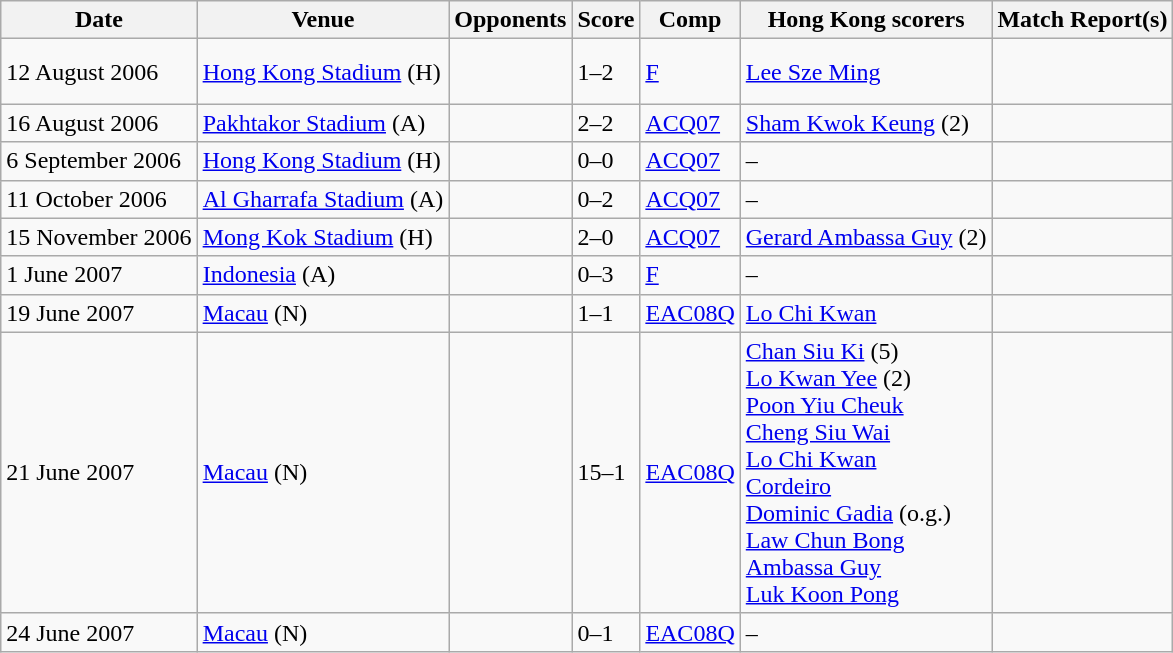<table class="wikitable">
<tr>
<th>Date</th>
<th>Venue</th>
<th>Opponents</th>
<th>Score</th>
<th>Comp</th>
<th>Hong Kong scorers</th>
<th>Match Report(s)</th>
</tr>
<tr>
<td>12 August 2006</td>
<td><a href='#'>Hong Kong Stadium</a> (H)</td>
<td></td>
<td>1–2</td>
<td><a href='#'>F</a></td>
<td><a href='#'>Lee Sze Ming</a></td>
<td><br><br></td>
</tr>
<tr>
<td>16 August 2006</td>
<td><a href='#'>Pakhtakor Stadium</a> (A)</td>
<td></td>
<td>2–2</td>
<td><a href='#'>ACQ07</a></td>
<td><a href='#'>Sham Kwok Keung</a> (2)</td>
<td> </td>
</tr>
<tr>
<td>6 September 2006</td>
<td><a href='#'>Hong Kong Stadium</a> (H)</td>
<td></td>
<td>0–0</td>
<td><a href='#'>ACQ07</a></td>
<td>–</td>
<td> <br></td>
</tr>
<tr>
<td>11 October 2006</td>
<td><a href='#'>Al Gharrafa Stadium</a> (A)</td>
<td></td>
<td>0–2</td>
<td><a href='#'>ACQ07</a></td>
<td>–</td>
<td> </td>
</tr>
<tr>
<td>15 November 2006</td>
<td><a href='#'>Mong Kok Stadium</a> (H)</td>
<td></td>
<td>2–0</td>
<td><a href='#'>ACQ07</a></td>
<td><a href='#'>Gerard Ambassa Guy</a> (2)</td>
<td> <br></td>
</tr>
<tr>
<td>1 June 2007</td>
<td><a href='#'>Indonesia</a> (A)</td>
<td></td>
<td>0–3</td>
<td><a href='#'>F</a></td>
<td>–</td>
<td></td>
</tr>
<tr>
<td>19 June 2007</td>
<td><a href='#'>Macau</a> (N)</td>
<td></td>
<td>1–1</td>
<td><a href='#'>EAC08Q</a></td>
<td><a href='#'>Lo Chi Kwan</a></td>
<td></td>
</tr>
<tr>
<td>21 June 2007</td>
<td><a href='#'>Macau</a> (N)</td>
<td></td>
<td>15–1</td>
<td><a href='#'>EAC08Q</a></td>
<td><a href='#'>Chan Siu Ki</a> (5)<br><a href='#'>Lo Kwan Yee</a> (2)<br><a href='#'>Poon Yiu Cheuk</a><br><a href='#'>Cheng Siu Wai</a><br><a href='#'>Lo Chi Kwan</a><br><a href='#'>Cordeiro</a><br><a href='#'>Dominic Gadia</a> (o.g.)<br><a href='#'>Law Chun Bong</a><br><a href='#'>Ambassa Guy</a><br><a href='#'>Luk Koon Pong</a></td>
<td></td>
</tr>
<tr>
<td>24 June 2007</td>
<td><a href='#'>Macau</a> (N)</td>
<td></td>
<td>0–1</td>
<td><a href='#'>EAC08Q</a></td>
<td>–</td>
<td></td>
</tr>
</table>
